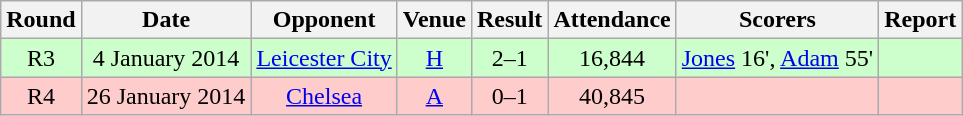<table class="wikitable" style="font-size:100%; text-align:center">
<tr>
<th>Round</th>
<th>Date</th>
<th>Opponent</th>
<th>Venue</th>
<th>Result</th>
<th>Attendance</th>
<th>Scorers</th>
<th>Report</th>
</tr>
<tr style="background-color: #CCFFCC;">
<td>R3</td>
<td>4 January 2014</td>
<td><a href='#'>Leicester City</a></td>
<td><a href='#'>H</a></td>
<td>2–1</td>
<td>16,844</td>
<td><a href='#'>Jones</a> 16', <a href='#'>Adam</a> 55'</td>
<td></td>
</tr>
<tr style="background-color: #FFCCCC;">
<td>R4</td>
<td>26 January 2014</td>
<td><a href='#'>Chelsea</a></td>
<td><a href='#'>A</a></td>
<td>0–1</td>
<td>40,845</td>
<td></td>
<td></td>
</tr>
</table>
